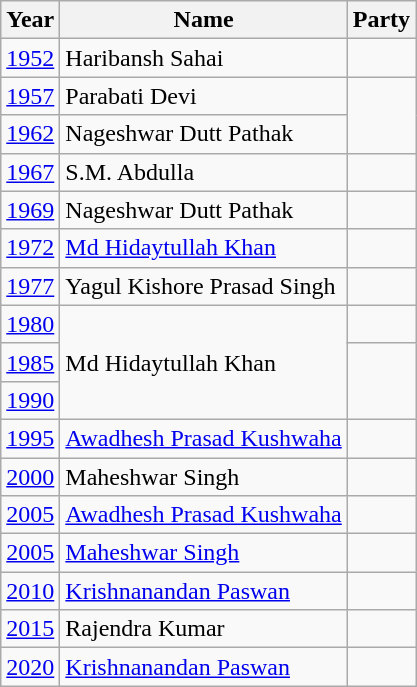<table class="wikitable sortable">
<tr>
<th>Year</th>
<th>Name</th>
<th colspan="2">Party</th>
</tr>
<tr>
<td><a href='#'>1952</a></td>
<td>Haribansh Sahai</td>
<td></td>
</tr>
<tr>
<td><a href='#'>1957</a></td>
<td>Parabati Devi</td>
</tr>
<tr>
<td><a href='#'>1962</a></td>
<td>Nageshwar Dutt Pathak</td>
</tr>
<tr>
<td><a href='#'>1967</a></td>
<td>S.M. Abdulla</td>
<td></td>
</tr>
<tr>
<td><a href='#'>1969</a></td>
<td>Nageshwar Dutt Pathak</td>
<td></td>
</tr>
<tr>
<td><a href='#'>1972</a></td>
<td><a href='#'>Md Hidaytullah Khan</a></td>
<td></td>
</tr>
<tr>
<td><a href='#'>1977</a></td>
<td>Yagul Kishore Prasad Singh</td>
<td></td>
</tr>
<tr>
<td><a href='#'>1980</a></td>
<td rowspan="3">Md Hidaytullah Khan</td>
<td></td>
</tr>
<tr>
<td><a href='#'>1985</a></td>
</tr>
<tr>
<td><a href='#'>1990</a></td>
</tr>
<tr>
<td><a href='#'>1995</a></td>
<td><a href='#'>Awadhesh Prasad Kushwaha</a></td>
<td></td>
</tr>
<tr>
<td><a href='#'>2000</a></td>
<td>Maheshwar Singh</td>
<td></td>
</tr>
<tr>
<td><a href='#'>2005</a></td>
<td><a href='#'>Awadhesh Prasad Kushwaha</a></td>
<td></td>
</tr>
<tr>
<td><a href='#'>2005</a></td>
<td><a href='#'>Maheshwar Singh</a></td>
</tr>
<tr>
<td><a href='#'>2010</a></td>
<td><a href='#'>Krishnanandan Paswan</a></td>
<td></td>
</tr>
<tr>
<td><a href='#'>2015</a></td>
<td>Rajendra Kumar</td>
<td></td>
</tr>
<tr>
<td><a href='#'>2020</a></td>
<td><a href='#'>Krishnanandan Paswan</a></td>
<td></td>
</tr>
</table>
